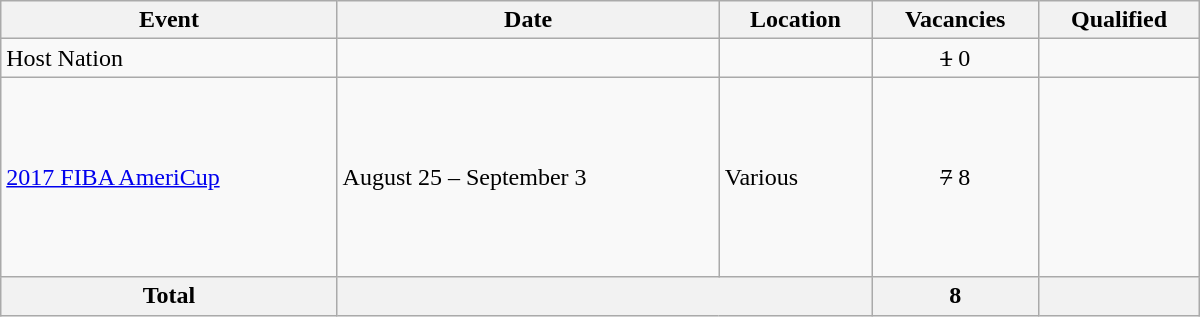<table class="wikitable" width=800>
<tr>
<th>Event</th>
<th>Date</th>
<th>Location</th>
<th>Vacancies</th>
<th>Qualified</th>
</tr>
<tr>
<td>Host Nation</td>
<td></td>
<td></td>
<td align=center><s>1</s> 0</td>
<td><s></s></td>
</tr>
<tr>
<td><a href='#'>2017 FIBA AmeriCup</a></td>
<td>August 25 – September 3</td>
<td>Various</td>
<td align=center><s>7</s> 8</td>
<td><br><br><br><br><br><br><br></td>
</tr>
<tr>
<th>Total</th>
<th colspan="2"></th>
<th>8</th>
<th></th>
</tr>
</table>
